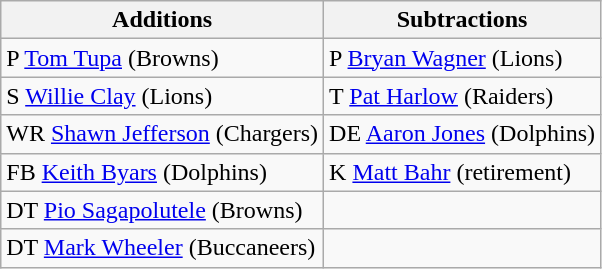<table class="wikitable">
<tr>
<th>Additions</th>
<th>Subtractions</th>
</tr>
<tr>
<td>P <a href='#'>Tom Tupa</a> (Browns)</td>
<td>P <a href='#'>Bryan Wagner</a> (Lions)</td>
</tr>
<tr>
<td>S <a href='#'>Willie Clay</a> (Lions)</td>
<td>T <a href='#'>Pat Harlow</a> (Raiders)</td>
</tr>
<tr>
<td>WR <a href='#'>Shawn Jefferson</a> (Chargers)</td>
<td>DE <a href='#'>Aaron Jones</a> (Dolphins)</td>
</tr>
<tr>
<td>FB <a href='#'>Keith Byars</a> (Dolphins)</td>
<td>K <a href='#'>Matt Bahr</a> (retirement)</td>
</tr>
<tr>
<td>DT <a href='#'>Pio Sagapolutele</a> (Browns)</td>
<td></td>
</tr>
<tr>
<td>DT <a href='#'>Mark Wheeler</a> (Buccaneers)</td>
<td></td>
</tr>
</table>
